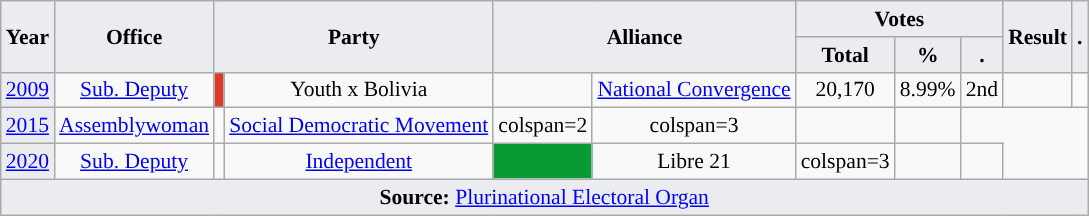<table class="wikitable" style="font-size:90%; text-align:center;">
<tr>
<th style="background-color:#EAECF0;" rowspan=2>Year</th>
<th style="background-color:#EAECF0;" rowspan=2>Office</th>
<th style="background-color:#EAECF0;" colspan=2 rowspan=2>Party</th>
<th style="background-color:#EAECF0;" colspan=2 rowspan=2>Alliance</th>
<th style="background-color:#EAECF0;" colspan=3>Votes</th>
<th style="background-color:#EAECF0;" rowspan=2>Result</th>
<th style="background-color:#EAECF0;" rowspan=2>.</th>
</tr>
<tr>
<th style="background-color:#EAECF0;">Total</th>
<th style="background-color:#EAECF0;">%</th>
<th style="background-color:#EAECF0;">.</th>
</tr>
<tr>
<td style="background-color:#EAECF0;"><a href='#'>2009</a></td>
<td><a href='#'>Sub. Deputy</a></td>
<td style="background-color:#D73B2D;"></td>
<td>Youth x Bolivia</td>
<td style="background-color:"></td>
<td><a href='#'>National Convergence</a></td>
<td>20,170</td>
<td>8.99%</td>
<td>2nd</td>
<td></td>
<td></td>
</tr>
<tr>
<td style="background-color:#EAECF0;"><a href='#'>2015</a></td>
<td><a href='#'>Assemblywoman</a></td>
<td style="background-color:"></td>
<td><a href='#'>Social Democratic Movement</a></td>
<td>colspan=2 </td>
<td>colspan=3 </td>
<td></td>
<td></td>
</tr>
<tr>
<td style="background-color:#EAECF0;"><a href='#'>2020</a></td>
<td><a href='#'>Sub. Deputy</a></td>
<td style="background-color:"></td>
<td><a href='#'>Independent</a></td>
<td style="background-color:#089A35;"></td>
<td>Libre 21</td>
<td>colspan=3 </td>
<td></td>
<td></td>
</tr>
<tr>
<td style="background-color:#EAECF0;" colspan=11><strong>Source:</strong> <a href='#'>Plurinational Electoral Organ</a>  </td>
</tr>
</table>
